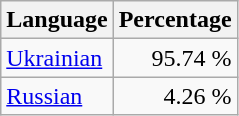<table class="wikitable">
<tr>
<th>Language</th>
<th>Percentage</th>
</tr>
<tr>
<td><a href='#'>Ukrainian</a></td>
<td align="right">95.74 %</td>
</tr>
<tr>
<td><a href='#'>Russian</a></td>
<td align="right">4.26 %</td>
</tr>
</table>
